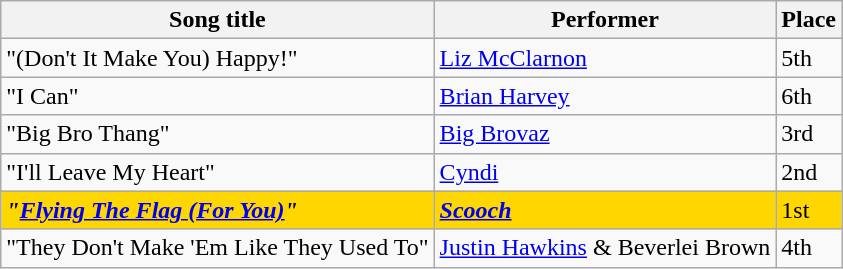<table class="sortable wikitable">
<tr>
<th>Song title</th>
<th>Performer</th>
<th>Place</th>
</tr>
<tr>
<td>"(Don't It Make You) Happy!"</td>
<td><a href='#'>Liz McClarnon</a></td>
<td>5th</td>
</tr>
<tr>
<td>"I Can"</td>
<td><a href='#'>Brian Harvey</a></td>
<td>6th</td>
</tr>
<tr>
<td>"Big Bro Thang"</td>
<td><a href='#'>Big Brovaz</a></td>
<td>3rd</td>
</tr>
<tr>
<td>"I'll Leave My Heart"</td>
<td><a href='#'>Cyndi</a></td>
<td>2nd</td>
</tr>
<tr style="background:gold;">
<td><strong><em>"<a href='#'>Flying The Flag (For You)</a>"</em></strong></td>
<td><strong><em><a href='#'>Scooch</a></em></strong></td>
<td>1st</td>
</tr>
<tr>
<td>"They Don't Make 'Em Like They Used To"</td>
<td><a href='#'>Justin Hawkins</a> & Beverlei Brown</td>
<td>4th</td>
</tr>
</table>
